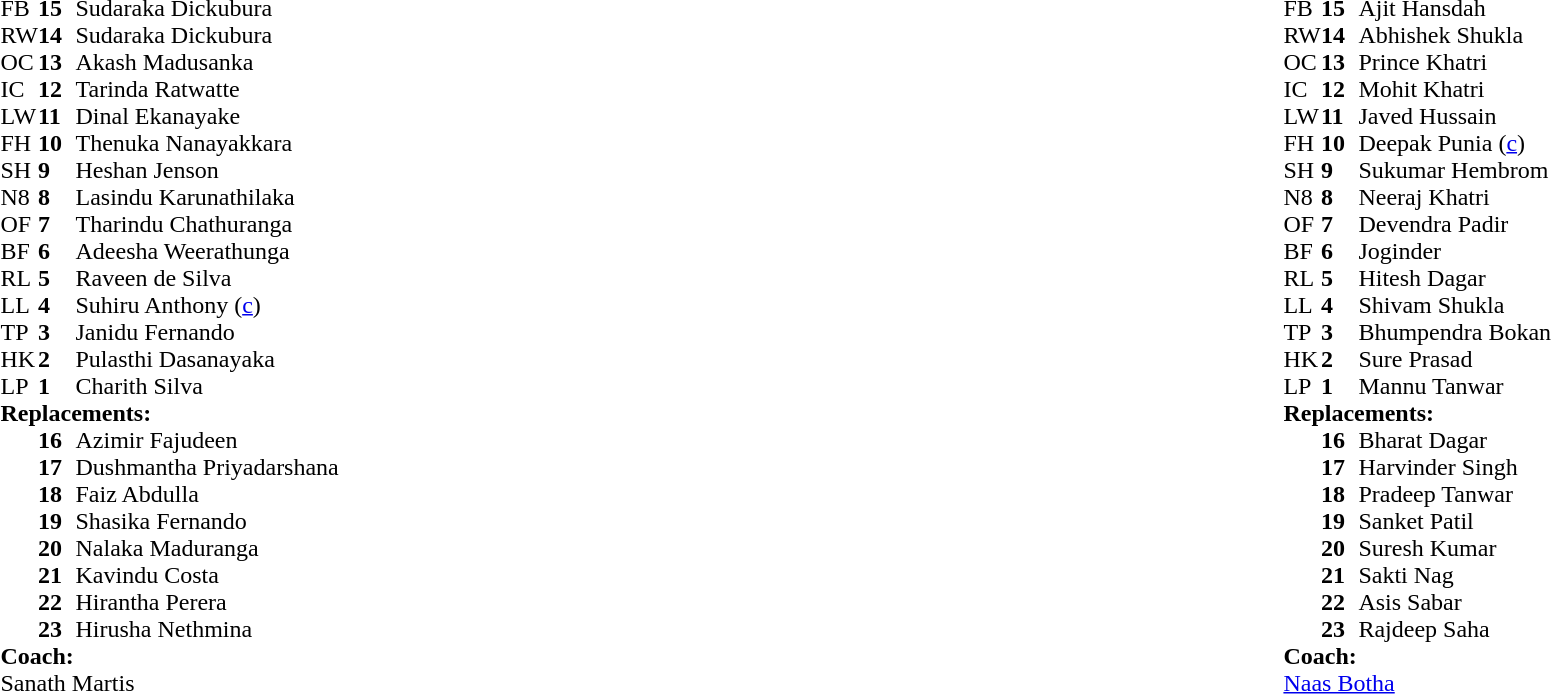<table style="width:100%">
<tr>
<td style="vertical-align:top; width:50%"><br><table cellspacing="0" cellpadding="0">
<tr>
<th width="25"></th>
<th width="25"></th>
</tr>
<tr>
<td>FB</td>
<td><strong>15</strong></td>
<td>Sudaraka Dickubura</td>
</tr>
<tr>
<td>RW</td>
<td><strong>14</strong></td>
<td>Sudaraka Dickubura</td>
</tr>
<tr>
<td>OC</td>
<td><strong>13</strong></td>
<td>Akash Madusanka</td>
</tr>
<tr>
<td>IC</td>
<td><strong>12</strong></td>
<td>Tarinda Ratwatte</td>
</tr>
<tr>
<td>LW</td>
<td><strong>11</strong></td>
<td>Dinal Ekanayake</td>
</tr>
<tr>
<td>FH</td>
<td><strong>10</strong></td>
<td>Thenuka Nanayakkara</td>
</tr>
<tr>
<td>SH</td>
<td><strong>9</strong></td>
<td>Heshan Jenson</td>
</tr>
<tr>
<td>N8</td>
<td><strong>8</strong></td>
<td>Lasindu Karunathilaka</td>
</tr>
<tr>
<td>OF</td>
<td><strong>7</strong></td>
<td>Tharindu  Chathuranga</td>
</tr>
<tr>
<td>BF</td>
<td><strong>6</strong></td>
<td>Adeesha Weerathunga</td>
</tr>
<tr>
<td>RL</td>
<td><strong>5</strong></td>
<td>Raveen de Silva</td>
</tr>
<tr>
<td>LL</td>
<td><strong>4</strong></td>
<td>Suhiru Anthony (<a href='#'>c</a>)</td>
</tr>
<tr>
<td>TP</td>
<td><strong>3</strong></td>
<td>Janidu Fernando</td>
</tr>
<tr>
<td>HK</td>
<td><strong>2</strong></td>
<td>Pulasthi Dasanayaka</td>
</tr>
<tr>
<td>LP</td>
<td><strong>1</strong></td>
<td>Charith Silva</td>
</tr>
<tr>
<td colspan="3"><strong>Replacements:</strong></td>
</tr>
<tr>
<td></td>
<td><strong>16</strong></td>
<td>Azimir Fajudeen</td>
</tr>
<tr>
<td></td>
<td><strong>17</strong></td>
<td>Dushmantha Priyadarshana</td>
</tr>
<tr>
<td></td>
<td><strong>18</strong></td>
<td>Faiz Abdulla</td>
</tr>
<tr>
<td></td>
<td><strong>19</strong></td>
<td>Shasika Fernando</td>
</tr>
<tr>
<td></td>
<td><strong>20</strong></td>
<td>Nalaka Maduranga</td>
</tr>
<tr>
<td></td>
<td><strong>21</strong></td>
<td>Kavindu Costa</td>
</tr>
<tr>
<td></td>
<td><strong>22</strong></td>
<td>Hirantha Perera</td>
</tr>
<tr>
<td></td>
<td><strong>23</strong></td>
<td>Hirusha Nethmina</td>
</tr>
<tr>
<td colspan="3"><strong>Coach:</strong></td>
</tr>
<tr>
<td colspan="3"> Sanath Martis</td>
</tr>
</table>
</td>
<td><br><table cellspacing="0" cellpadding="0" style="margin:auto">
<tr>
<th width="25"></th>
<th width="25"></th>
</tr>
<tr>
<td>FB</td>
<td><strong>15</strong></td>
<td>Ajit Hansdah</td>
</tr>
<tr>
<td>RW</td>
<td><strong>14</strong></td>
<td>Abhishek Shukla</td>
</tr>
<tr>
<td>OC</td>
<td><strong>13</strong></td>
<td>Prince Khatri</td>
</tr>
<tr>
<td>IC</td>
<td><strong>12</strong></td>
<td>Mohit Khatri</td>
</tr>
<tr>
<td>LW</td>
<td><strong>11</strong></td>
<td>Javed Hussain</td>
</tr>
<tr>
<td>FH</td>
<td><strong>10</strong></td>
<td>Deepak Punia (<a href='#'>c</a>)</td>
</tr>
<tr>
<td>SH</td>
<td><strong>9</strong></td>
<td>Sukumar Hembrom</td>
</tr>
<tr>
<td>N8</td>
<td><strong>8</strong></td>
<td>Neeraj Khatri</td>
</tr>
<tr>
<td>OF</td>
<td><strong>7</strong></td>
<td>Devendra Padir</td>
</tr>
<tr>
<td>BF</td>
<td><strong>6</strong></td>
<td>Joginder</td>
</tr>
<tr>
<td>RL</td>
<td><strong>5</strong></td>
<td>Hitesh Dagar</td>
</tr>
<tr>
<td>LL</td>
<td><strong>4</strong></td>
<td>Shivam Shukla</td>
</tr>
<tr>
<td>TP</td>
<td><strong>3</strong></td>
<td>Bhumpendra Bokan</td>
</tr>
<tr>
<td>HK</td>
<td><strong>2</strong></td>
<td>Sure Prasad</td>
</tr>
<tr>
<td>LP</td>
<td><strong>1</strong></td>
<td>Mannu Tanwar</td>
</tr>
<tr>
<td colspan="3"><strong>Replacements:</strong></td>
</tr>
<tr>
<td></td>
<td><strong>16</strong></td>
<td>Bharat Dagar</td>
</tr>
<tr>
<td></td>
<td><strong>17</strong></td>
<td>Harvinder Singh</td>
</tr>
<tr>
<td></td>
<td><strong>18</strong></td>
<td>Pradeep Tanwar</td>
</tr>
<tr>
<td></td>
<td><strong>19</strong></td>
<td>Sanket Patil</td>
</tr>
<tr>
<td></td>
<td><strong>20</strong></td>
<td>Suresh Kumar</td>
</tr>
<tr>
<td></td>
<td><strong>21</strong></td>
<td>Sakti Nag</td>
</tr>
<tr>
<td></td>
<td><strong>22</strong></td>
<td>Asis Sabar</td>
</tr>
<tr>
<td></td>
<td><strong>23</strong></td>
<td>Rajdeep Saha</td>
</tr>
<tr>
<td colspan="3"><strong>Coach:</strong></td>
</tr>
<tr>
<td colspan="3"> <a href='#'>Naas Botha</a></td>
</tr>
</table>
</td>
</tr>
</table>
